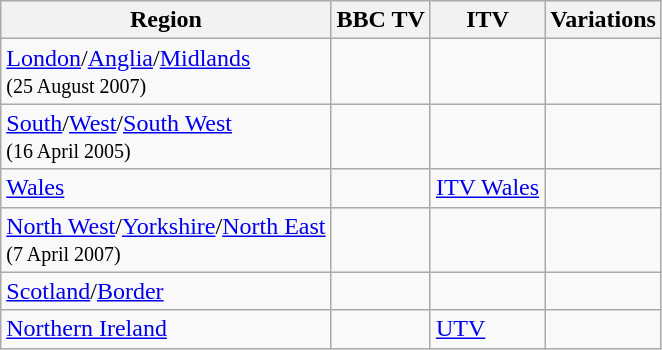<table class="wikitable sortable plainrowheaders">
<tr>
<th>Region</th>
<th>BBC TV</th>
<th>ITV</th>
<th>Variations</th>
</tr>
<tr>
<td><a href='#'>London</a>/<a href='#'>Anglia</a>/<a href='#'>Midlands</a><br><small>(25 August 2007)</small></td>
<td></td>
<td></td>
<td></td>
</tr>
<tr>
<td><a href='#'>South</a>/<a href='#'>West</a>/<a href='#'>South West</a><br><small>(16 April 2005)</small></td>
<td></td>
<td></td>
<td></td>
</tr>
<tr>
<td><a href='#'>Wales</a></td>
<td></td>
<td><a href='#'>ITV Wales</a></td>
<td></td>
</tr>
<tr>
<td><a href='#'>North West</a>/<a href='#'>Yorkshire</a>/<a href='#'>North East</a><br><small>(7 April 2007)</small></td>
<td></td>
<td></td>
<td></td>
</tr>
<tr>
<td><a href='#'>Scotland</a>/<a href='#'>Border</a></td>
<td></td>
<td></td>
<td></td>
</tr>
<tr>
<td><a href='#'>Northern Ireland</a></td>
<td></td>
<td><a href='#'>UTV</a></td>
<td></td>
</tr>
</table>
